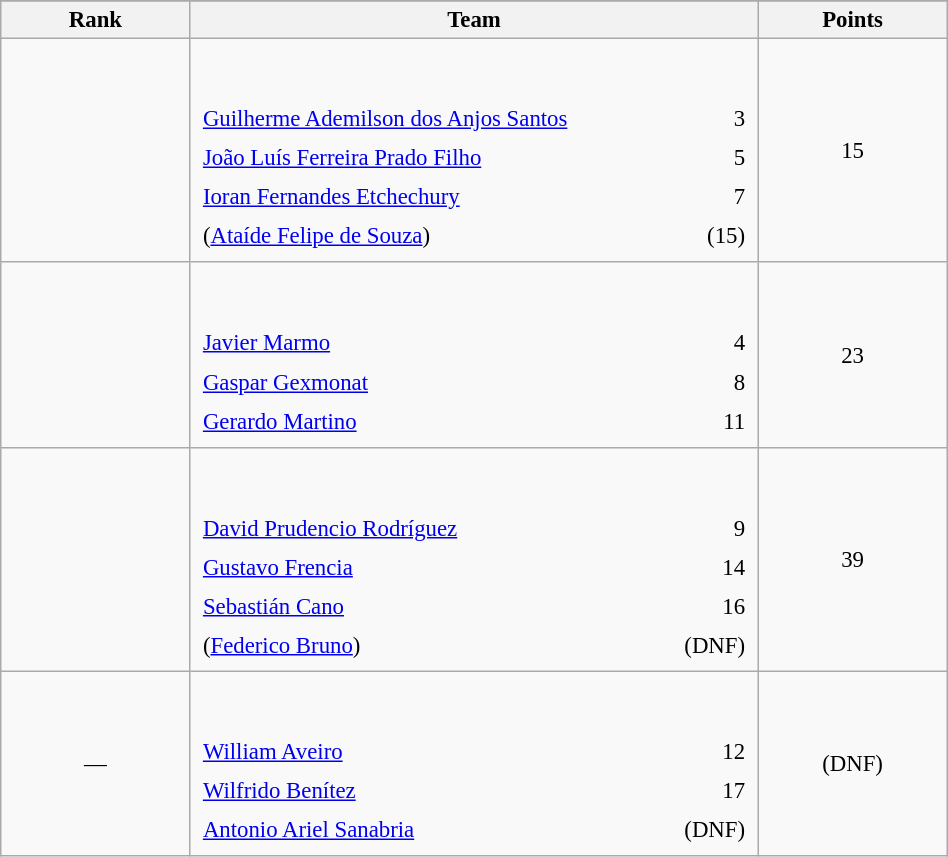<table class="wikitable sortable" style=" text-align:center; font-size:95%;" width="50%">
<tr>
</tr>
<tr>
<th width=10%>Rank</th>
<th width=30%>Team</th>
<th width=10%>Points</th>
</tr>
<tr>
<td align=center></td>
<td align=left> <br><br><table width=100%>
<tr>
<td align=left style="border:0"><a href='#'>Guilherme Ademilson dos Anjos Santos</a></td>
<td align=right style="border:0">3</td>
</tr>
<tr>
<td align=left style="border:0"><a href='#'>João Luís Ferreira Prado Filho</a></td>
<td align=right style="border:0">5</td>
</tr>
<tr>
<td align=left style="border:0"><a href='#'>Ioran Fernandes Etchechury</a></td>
<td align=right style="border:0">7</td>
</tr>
<tr>
<td align=left style="border:0">(<a href='#'>Ataíde Felipe de Souza</a>)</td>
<td align=right style="border:0">(15)</td>
</tr>
</table>
</td>
<td>15</td>
</tr>
<tr>
<td align=center></td>
<td align=left> <br><br><table width=100%>
<tr>
<td align=left style="border:0"><a href='#'>Javier Marmo</a></td>
<td align=right style="border:0">4</td>
</tr>
<tr>
<td align=left style="border:0"><a href='#'>Gaspar Gexmonat</a></td>
<td align=right style="border:0">8</td>
</tr>
<tr>
<td align=left style="border:0"><a href='#'>Gerardo Martino</a></td>
<td align=right style="border:0">11</td>
</tr>
</table>
</td>
<td>23</td>
</tr>
<tr>
<td align=center></td>
<td align=left> <br><br><table width=100%>
<tr>
<td align=left style="border:0"><a href='#'>David Prudencio Rodríguez</a></td>
<td align=right style="border:0">9</td>
</tr>
<tr>
<td align=left style="border:0"><a href='#'>Gustavo Frencia</a></td>
<td align=right style="border:0">14</td>
</tr>
<tr>
<td align=left style="border:0"><a href='#'>Sebastián Cano</a></td>
<td align=right style="border:0">16</td>
</tr>
<tr>
<td align=left style="border:0">(<a href='#'>Federico Bruno</a>)</td>
<td align=right style="border:0">(DNF)</td>
</tr>
</table>
</td>
<td>39</td>
</tr>
<tr>
<td align=center>—</td>
<td align=left> <br><br><table width=100%>
<tr>
<td align=left style="border:0"><a href='#'>William Aveiro</a></td>
<td align=right style="border:0">12</td>
</tr>
<tr>
<td align=left style="border:0"><a href='#'>Wilfrido Benítez</a></td>
<td align=right style="border:0">17</td>
</tr>
<tr>
<td align=left style="border:0"><a href='#'>Antonio Ariel Sanabria</a></td>
<td align=right style="border:0">(DNF)</td>
</tr>
</table>
</td>
<td>(DNF)</td>
</tr>
</table>
